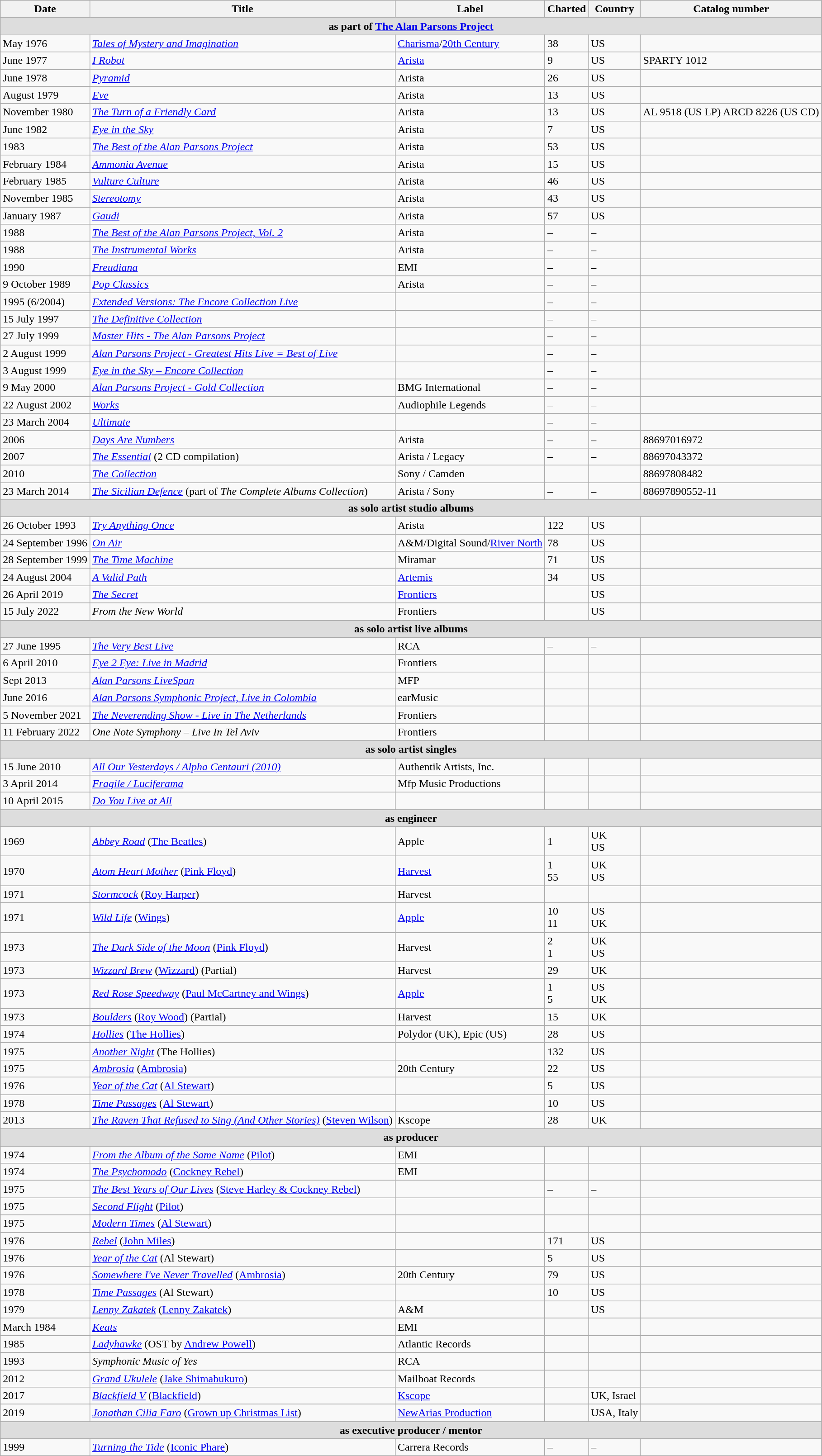<table class="wikitable">
<tr>
<th>Date</th>
<th>Title</th>
<th>Label</th>
<th>Charted</th>
<th>Country</th>
<th>Catalog number</th>
</tr>
<tr style="background:#ddd;">
<td colspan="6" style="text-align:center;"><strong>as part of <a href='#'>The Alan Parsons Project</a></strong></td>
</tr>
<tr>
<td>May 1976</td>
<td><em><a href='#'>Tales of Mystery and Imagination</a></em></td>
<td><a href='#'>Charisma</a>/<a href='#'>20th Century</a></td>
<td>38</td>
<td>US</td>
<td></td>
</tr>
<tr>
<td>June 1977</td>
<td><em><a href='#'>I Robot</a></em></td>
<td><a href='#'>Arista</a></td>
<td>9</td>
<td>US</td>
<td>SPARTY 1012</td>
</tr>
<tr>
<td>June 1978</td>
<td><em><a href='#'>Pyramid</a></em></td>
<td>Arista</td>
<td>26</td>
<td>US</td>
<td></td>
</tr>
<tr>
<td>August 1979</td>
<td><em><a href='#'>Eve</a></em></td>
<td>Arista</td>
<td>13</td>
<td>US</td>
<td></td>
</tr>
<tr style="text-align:left;">
<td>November 1980</td>
<td><em><a href='#'>The Turn of a Friendly Card</a></em></td>
<td>Arista</td>
<td>13</td>
<td>US</td>
<td>AL 9518 (US LP) ARCD 8226 (US CD)</td>
</tr>
<tr>
<td>June 1982</td>
<td><em><a href='#'>Eye in the Sky</a></em></td>
<td>Arista</td>
<td>7</td>
<td>US</td>
<td></td>
</tr>
<tr>
<td>1983</td>
<td><em><a href='#'>The Best of the Alan Parsons Project</a></em></td>
<td>Arista</td>
<td>53</td>
<td>US</td>
<td></td>
</tr>
<tr style="text-align:left;">
<td>February 1984</td>
<td><em><a href='#'>Ammonia Avenue</a></em></td>
<td>Arista</td>
<td>15</td>
<td>US</td>
<td></td>
</tr>
<tr style="text-align:left;">
<td>February 1985</td>
<td><em><a href='#'>Vulture Culture</a></em></td>
<td>Arista</td>
<td>46</td>
<td>US</td>
<td></td>
</tr>
<tr style="text-align:left;">
<td>November 1985</td>
<td><em><a href='#'>Stereotomy</a></em></td>
<td>Arista</td>
<td>43</td>
<td>US</td>
<td></td>
</tr>
<tr>
<td>January 1987</td>
<td><em><a href='#'>Gaudi</a></em></td>
<td>Arista</td>
<td>57</td>
<td>US</td>
<td></td>
</tr>
<tr style="text-align:left;">
<td>1988</td>
<td><em><a href='#'>The Best of the Alan Parsons Project, Vol. 2</a></em></td>
<td>Arista</td>
<td>–</td>
<td>–</td>
<td></td>
</tr>
<tr style="text-align:left;">
<td>1988</td>
<td><em><a href='#'>The Instrumental Works</a></em></td>
<td>Arista</td>
<td>–</td>
<td>–</td>
<td></td>
</tr>
<tr style="text-align:left;">
<td>1990</td>
<td><em><a href='#'>Freudiana</a></em></td>
<td>EMI</td>
<td>–</td>
<td>–</td>
<td></td>
</tr>
<tr style="text-align:left;">
<td>9 October 1989</td>
<td><em><a href='#'>Pop Classics</a></em></td>
<td>Arista</td>
<td>–</td>
<td>–</td>
<td></td>
</tr>
<tr>
<td>1995 (6/2004)</td>
<td><em><a href='#'>Extended Versions: The Encore Collection Live</a></em></td>
<td></td>
<td>–</td>
<td>–</td>
<td></td>
</tr>
<tr>
<td>15 July 1997</td>
<td><em><a href='#'>The Definitive Collection</a></em></td>
<td></td>
<td>–</td>
<td>–</td>
<td></td>
</tr>
<tr style="text-align:left;">
<td>27 July 1999</td>
<td><em><a href='#'>Master Hits - The Alan Parsons Project</a></em></td>
<td></td>
<td>–</td>
<td>–</td>
<td></td>
</tr>
<tr style="text-align:left;">
<td>2 August 1999</td>
<td><em><a href='#'>Alan Parsons Project - Greatest Hits Live = Best of Live</a></em></td>
<td></td>
<td>–</td>
<td>–</td>
<td></td>
</tr>
<tr>
<td>3 August 1999</td>
<td><em><a href='#'>Eye in the Sky – Encore Collection</a></em></td>
<td></td>
<td>–</td>
<td>–</td>
<td></td>
</tr>
<tr style="text-align:left;">
<td>9 May 2000</td>
<td><em><a href='#'>Alan Parsons Project - Gold Collection</a></em></td>
<td>BMG International</td>
<td>–</td>
<td>–</td>
<td></td>
</tr>
<tr>
<td>22 August 2002</td>
<td><em><a href='#'>Works</a></em></td>
<td>Audiophile Legends</td>
<td>–</td>
<td>–</td>
<td></td>
</tr>
<tr>
<td>23 March 2004</td>
<td><em><a href='#'>Ultimate</a></em></td>
<td></td>
<td>–</td>
<td>–</td>
<td></td>
</tr>
<tr style="text-align:left;">
<td>2006</td>
<td><em><a href='#'>Days Are Numbers</a></em></td>
<td>Arista</td>
<td>–</td>
<td>–</td>
<td>88697016972</td>
</tr>
<tr style="text-align:left;">
<td>2007</td>
<td><em><a href='#'>The Essential</a></em> (2 CD compilation)</td>
<td>Arista / Legacy</td>
<td>–</td>
<td>–</td>
<td>88697043372</td>
</tr>
<tr>
<td>2010</td>
<td><em><a href='#'>The Collection</a></em></td>
<td>Sony / Camden</td>
<td></td>
<td></td>
<td>88697808482</td>
</tr>
<tr>
<td>23 March 2014</td>
<td><em><a href='#'>The Sicilian Defence</a></em> (part of <em>The Complete Albums Collection</em>)</td>
<td>Arista / Sony</td>
<td>–</td>
<td>–</td>
<td>88697890552-11</td>
</tr>
<tr>
</tr>
<tr style="background:#ddd;">
<td colspan="6" style="text-align:center;"><strong>as solo artist studio albums</strong></td>
</tr>
<tr style="text-align:left;">
<td>26 October 1993</td>
<td><em><a href='#'>Try Anything Once</a></em></td>
<td>Arista</td>
<td>122</td>
<td>US</td>
<td></td>
</tr>
<tr style="text-align:left;">
<td>24 September 1996</td>
<td><em><a href='#'>On Air</a></em></td>
<td>A&M/Digital Sound/<a href='#'>River North</a></td>
<td>78</td>
<td>US</td>
<td></td>
</tr>
<tr>
<td>28 September 1999</td>
<td><em><a href='#'>The Time Machine</a></em></td>
<td>Miramar</td>
<td>71</td>
<td>US</td>
<td></td>
</tr>
<tr>
<td>24 August 2004</td>
<td><em><a href='#'>A Valid Path</a></em></td>
<td><a href='#'>Artemis</a></td>
<td>34</td>
<td>US</td>
<td></td>
</tr>
<tr>
<td>26 April 2019</td>
<td><em><a href='#'>The Secret</a></em></td>
<td><a href='#'>Frontiers</a></td>
<td></td>
<td>US</td>
<td></td>
</tr>
<tr>
<td>15 July 2022</td>
<td><em>From the New World</em></td>
<td>Frontiers</td>
<td></td>
<td>US</td>
<td></td>
</tr>
<tr style="background:#ddd;">
<td colspan="6" style="text-align:center;"><strong>as solo artist live albums</strong></td>
</tr>
<tr style="text-align:left;">
<td>27 June 1995</td>
<td><em><a href='#'>The Very Best Live</a></em></td>
<td>RCA</td>
<td>–</td>
<td>–</td>
<td></td>
</tr>
<tr>
<td>6 April 2010</td>
<td><em><a href='#'>Eye 2 Eye: Live in Madrid</a></em></td>
<td>Frontiers</td>
<td></td>
<td></td>
<td></td>
</tr>
<tr>
<td>Sept 2013</td>
<td><em><a href='#'>Alan Parsons LiveSpan</a></em></td>
<td>MFP</td>
<td></td>
<td></td>
<td></td>
</tr>
<tr>
<td>June 2016</td>
<td><em><a href='#'>Alan Parsons Symphonic Project, Live in Colombia</a></em></td>
<td>earMusic</td>
<td></td>
<td></td>
<td></td>
</tr>
<tr>
<td>5 November 2021</td>
<td><em><a href='#'>The Neverending Show - Live in The Netherlands</a></em></td>
<td>Frontiers</td>
<td></td>
<td></td>
<td></td>
</tr>
<tr>
<td>11 February 2022</td>
<td><em>One Note Symphony – Live In Tel Aviv</em></td>
<td>Frontiers</td>
<td></td>
<td></td>
<td></td>
</tr>
<tr style="background:#ddd;">
<td colspan="6" style="text-align:center;"><strong>as solo artist singles</strong></td>
</tr>
<tr style="text-align:left;">
<td>15 June 2010</td>
<td><em><a href='#'>All Our Yesterdays / Alpha Centauri (2010)</a></em></td>
<td>Authentik Artists, Inc.</td>
<td></td>
<td></td>
<td></td>
</tr>
<tr>
<td>3 April 2014</td>
<td><em><a href='#'>Fragile / Luciferama</a></em></td>
<td>Mfp Music Productions</td>
<td></td>
<td></td>
<td></td>
</tr>
<tr>
<td>10 April 2015</td>
<td><em><a href='#'>Do You Live at All</a></em></td>
<td></td>
<td></td>
<td></td>
<td></td>
</tr>
<tr>
</tr>
<tr style="background:#ddd;">
<td colspan="6" style="text-align:center;"><strong>as engineer</strong></td>
</tr>
<tr style="text-align:left;">
<td>1969</td>
<td><em><a href='#'>Abbey Road</a></em> (<a href='#'>The Beatles</a>)</td>
<td>Apple</td>
<td>1</td>
<td>UK<br>US</td>
<td></td>
</tr>
<tr style="text-align:left;">
<td>1970</td>
<td><em><a href='#'>Atom Heart Mother</a></em> (<a href='#'>Pink Floyd</a>)</td>
<td><a href='#'>Harvest</a></td>
<td>1<br>55</td>
<td>UK<br>US</td>
<td></td>
</tr>
<tr style="text-align:left;">
<td>1971</td>
<td><em><a href='#'>Stormcock</a></em> (<a href='#'>Roy Harper</a>)</td>
<td>Harvest</td>
<td></td>
<td></td>
<td></td>
</tr>
<tr>
<td>1971</td>
<td><em><a href='#'>Wild Life</a></em> (<a href='#'>Wings</a>)</td>
<td><a href='#'>Apple</a></td>
<td>10<br>11</td>
<td>US<br>UK</td>
<td></td>
</tr>
<tr style="text-align:left;">
<td>1973</td>
<td><em><a href='#'>The Dark Side of the Moon</a></em> (<a href='#'>Pink Floyd</a>)</td>
<td>Harvest</td>
<td>2<br>1</td>
<td>UK<br>US</td>
<td></td>
</tr>
<tr>
<td>1973</td>
<td><em><a href='#'>Wizzard Brew</a></em> (<a href='#'>Wizzard</a>) (Partial)</td>
<td>Harvest</td>
<td>29</td>
<td>UK</td>
<td></td>
</tr>
<tr>
<td>1973</td>
<td><em><a href='#'>Red Rose Speedway</a></em> (<a href='#'>Paul McCartney and Wings</a>)</td>
<td><a href='#'>Apple</a></td>
<td>1<br>5</td>
<td>US<br>UK</td>
<td></td>
</tr>
<tr>
<td>1973</td>
<td><em><a href='#'>Boulders</a></em> (<a href='#'>Roy Wood</a>) (Partial)</td>
<td>Harvest</td>
<td>15</td>
<td>UK</td>
<td></td>
</tr>
<tr>
<td>1974</td>
<td><em><a href='#'>Hollies</a></em> (<a href='#'>The Hollies</a>)</td>
<td>Polydor (UK), Epic (US)</td>
<td>28</td>
<td>US</td>
<td></td>
</tr>
<tr>
<td>1975</td>
<td><em><a href='#'>Another Night</a></em> (The Hollies)</td>
<td></td>
<td>132</td>
<td>US</td>
<td></td>
</tr>
<tr>
<td>1975</td>
<td><em><a href='#'>Ambrosia</a></em> (<a href='#'>Ambrosia</a>)</td>
<td>20th Century</td>
<td>22</td>
<td>US</td>
<td></td>
</tr>
<tr style="text-align:left;">
<td>1976</td>
<td><em><a href='#'>Year of the Cat</a></em> (<a href='#'>Al Stewart</a>)</td>
<td></td>
<td>5</td>
<td>US</td>
<td></td>
</tr>
<tr style="text-align:left;">
<td>1978</td>
<td><em><a href='#'>Time Passages</a></em> (<a href='#'>Al Stewart</a>)</td>
<td></td>
<td>10</td>
<td>US</td>
<td></td>
</tr>
<tr>
<td>2013</td>
<td><em><a href='#'>The Raven That Refused to Sing (And Other Stories)</a></em> (<a href='#'>Steven Wilson</a>)</td>
<td>Kscope</td>
<td>28</td>
<td>UK</td>
<td></td>
</tr>
<tr style="background:#ddd;">
<td colspan="6" style="text-align:center;"><strong>as producer</strong></td>
</tr>
<tr>
<td>1974</td>
<td><em><a href='#'>From the Album of the Same Name</a></em> (<a href='#'>Pilot</a>)</td>
<td>EMI</td>
<td></td>
<td></td>
<td></td>
</tr>
<tr>
<td>1974</td>
<td><em><a href='#'>The Psychomodo</a></em> (<a href='#'>Cockney Rebel</a>)</td>
<td>EMI</td>
<td></td>
<td></td>
<td></td>
</tr>
<tr>
<td>1975</td>
<td><em><a href='#'>The Best Years of Our Lives</a></em> (<a href='#'>Steve Harley & Cockney Rebel</a>)</td>
<td></td>
<td>–</td>
<td>–</td>
<td></td>
</tr>
<tr>
<td>1975</td>
<td><em><a href='#'>Second Flight</a></em> (<a href='#'>Pilot</a>)</td>
<td></td>
<td></td>
<td></td>
<td></td>
</tr>
<tr>
<td>1975</td>
<td><em><a href='#'>Modern Times</a></em> (<a href='#'>Al Stewart</a>)</td>
<td></td>
<td></td>
<td></td>
<td></td>
</tr>
<tr>
<td>1976</td>
<td><em><a href='#'>Rebel</a></em> (<a href='#'>John Miles</a>)</td>
<td></td>
<td>171</td>
<td>US</td>
<td></td>
</tr>
<tr style="text-align:left;">
<td>1976</td>
<td><em><a href='#'>Year of the Cat</a></em> (Al Stewart)</td>
<td></td>
<td>5</td>
<td>US</td>
<td></td>
</tr>
<tr>
<td>1976</td>
<td><em><a href='#'>Somewhere I've Never Travelled</a></em> (<a href='#'>Ambrosia</a>)</td>
<td>20th Century</td>
<td>79</td>
<td>US</td>
<td></td>
</tr>
<tr style="text-align:left;">
<td>1978</td>
<td><em><a href='#'>Time Passages</a></em> (Al Stewart)</td>
<td></td>
<td>10</td>
<td>US</td>
<td></td>
</tr>
<tr>
<td>1979</td>
<td><em><a href='#'>Lenny Zakatek</a></em> (<a href='#'>Lenny Zakatek</a>)</td>
<td>A&M</td>
<td></td>
<td>US</td>
<td></td>
</tr>
<tr style="text-align:left;">
</tr>
<tr>
<td>March 1984</td>
<td><em><a href='#'>Keats</a></em></td>
<td>EMI</td>
<td></td>
<td></td>
<td></td>
</tr>
<tr style="text-align:left;">
<td>1985</td>
<td><em><a href='#'>Ladyhawke</a></em> (OST by <a href='#'>Andrew Powell</a>)</td>
<td>Atlantic Records</td>
<td></td>
<td></td>
<td></td>
</tr>
<tr>
<td>1993</td>
<td><em>Symphonic Music of Yes</em></td>
<td>RCA</td>
<td></td>
<td></td>
<td></td>
</tr>
<tr style="text-align:left;">
<td>2012</td>
<td><em><a href='#'>Grand Ukulele</a></em> (<a href='#'>Jake Shimabukuro</a>)</td>
<td>Mailboat Records</td>
<td></td>
<td></td>
<td></td>
</tr>
<tr>
<td>2017</td>
<td><em><a href='#'>Blackfield V</a></em> (<a href='#'>Blackfield</a>)</td>
<td><a href='#'>Kscope</a></td>
<td></td>
<td>UK, Israel</td>
<td></td>
</tr>
<tr>
</tr>
<tr style="text-align:left;">
<td>2019</td>
<td><em><a href='#'>Jonathan Cilia Faro</a></em> (<a href='#'>Grown up Christmas List</a>)</td>
<td><a href='#'>NewArias Production</a></td>
<td></td>
<td>USA, Italy</td>
<td></td>
</tr>
<tr>
</tr>
<tr style="text-align:left;">
</tr>
<tr style="background:#ddd;">
<td colspan="6" style="text-align:center;"><strong>as executive producer / mentor</strong></td>
</tr>
<tr style="text-align:left;">
<td>1999</td>
<td><em><a href='#'>Turning the Tide</a></em> (<a href='#'>Iconic Phare</a>)</td>
<td>Carrera Records</td>
<td>–</td>
<td>–</td>
<td></td>
</tr>
</table>
